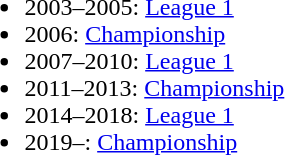<table>
<tr>
<td valign="top"><br><ul><li>2003–2005: <a href='#'>League 1</a></li><li>2006: <a href='#'>Championship</a></li><li>2007–2010: <a href='#'>League 1</a></li><li>2011–2013: <a href='#'>Championship</a></li><li>2014–2018: <a href='#'>League 1</a></li><li>2019–: <a href='#'>Championship</a></li></ul></td>
</tr>
</table>
